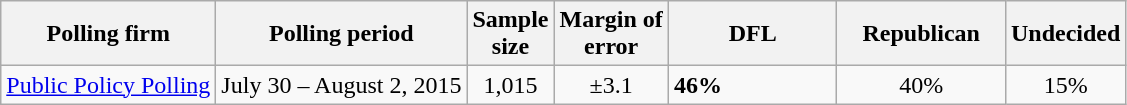<table class="wikitable">
<tr>
<th>Polling firm</th>
<th>Polling period</th>
<th>Sample<br>size</th>
<th>Margin of<br>error</th>
<th style="width:105px;">DFL</th>
<th style="width:105px;">Republican</th>
<th>Undecided</th>
</tr>
<tr>
<td><a href='#'>Public Policy Polling</a></td>
<td align=center>July 30 – August 2, 2015</td>
<td align=center>1,015 </td>
<td align=center>±3.1 </td>
<td><strong>46%</strong></td>
<td align=center>40%</td>
<td align=center>15%</td>
</tr>
</table>
